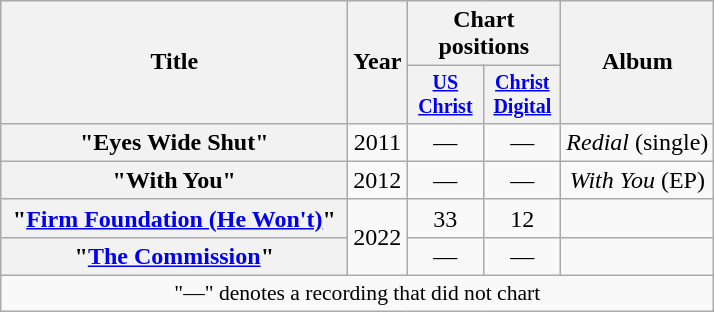<table class="wikitable plainrowheaders" style="text-align:center;">
<tr>
<th rowspan="2" style="width:14em;">Title</th>
<th rowspan="2">Year</th>
<th colspan="2">Chart positions</th>
<th rowspan="2">Album</th>
</tr>
<tr style="font-size:smaller;">
<th width="45"><a href='#'>US<br>Christ</a><br></th>
<th width="45"><a href='#'>Christ<br>Digital</a><br></th>
</tr>
<tr>
<th scope="row">"Eyes Wide Shut"<br></th>
<td>2011</td>
<td>—</td>
<td>—</td>
<td><em>Redial</em> (single)</td>
</tr>
<tr>
<th scope="row">"With You"<br></th>
<td>2012</td>
<td>—</td>
<td>—</td>
<td><em>With You</em> (EP)</td>
</tr>
<tr>
<th scope="row">"<a href='#'>Firm Foundation (He Won't)</a>"<br></th>
<td rowspan="2">2022</td>
<td>33<br></td>
<td>12<br></td>
<td></td>
</tr>
<tr>
<th scope="row">"<a href='#'>The Commission</a>"<br></th>
<td>—</td>
<td>—</td>
<td></td>
</tr>
<tr>
<td colspan="5" style="font-size:90%">"—" denotes a recording that did not chart</td>
</tr>
</table>
